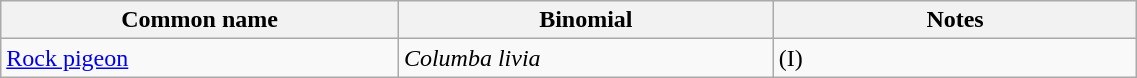<table width=60% class="wikitable">
<tr>
<th width=35%>Common name</th>
<th width=33%>Binomial</th>
<th width=32%>Notes</th>
</tr>
<tr>
<td><a href='#'>Rock pigeon</a></td>
<td><em>Columba livia</em></td>
<td>(I)</td>
</tr>
</table>
